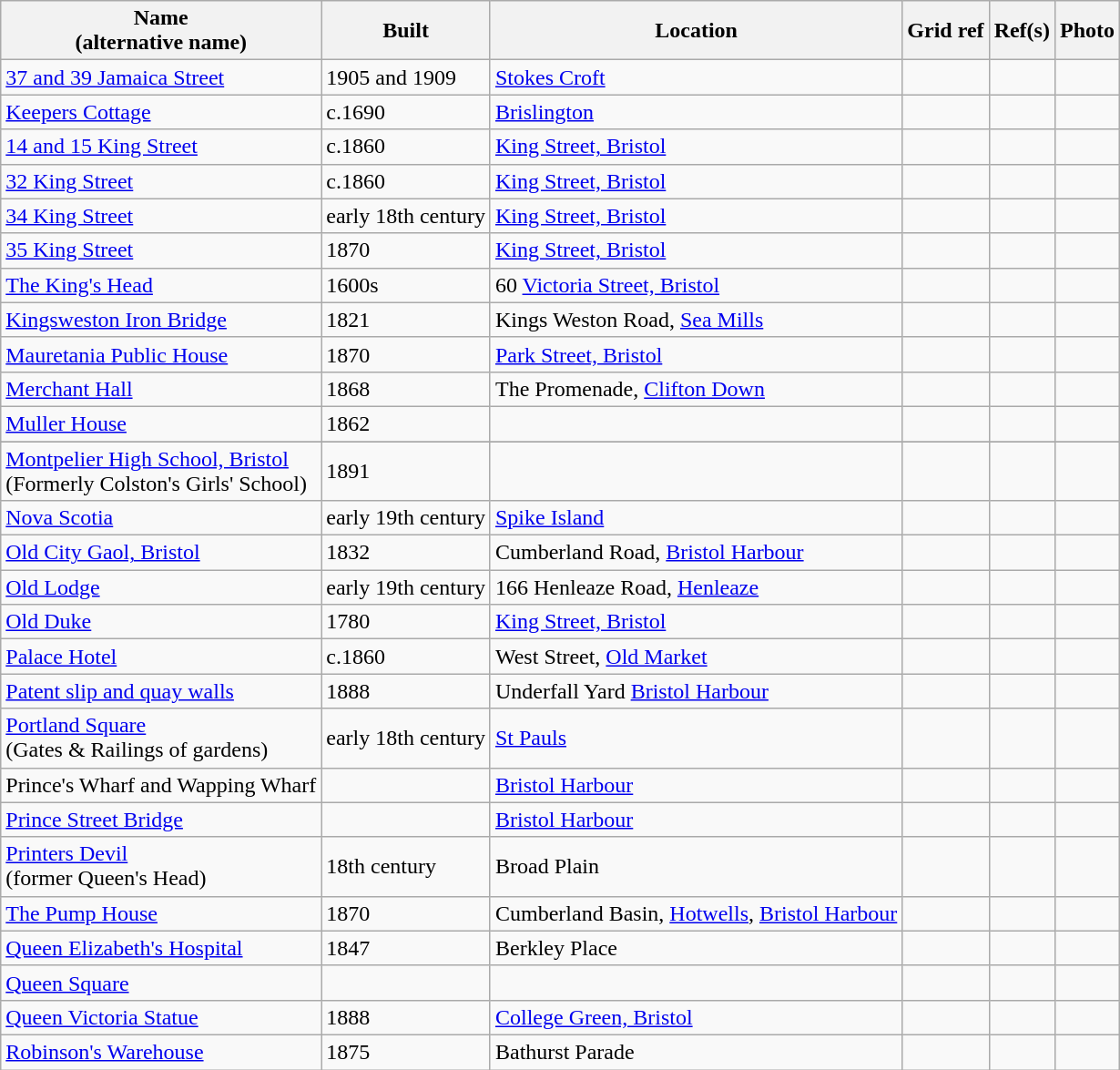<table class="wikitable">
<tr>
<th>Name<br>(alternative name)</th>
<th>Built</th>
<th>Location</th>
<th>Grid ref</th>
<th>Ref(s)</th>
<th>Photo</th>
</tr>
<tr>
<td><a href='#'>37 and 39 Jamaica Street</a></td>
<td>1905 and 1909</td>
<td><a href='#'>Stokes Croft</a></td>
<td></td>
<td></td>
<td></td>
</tr>
<tr>
<td><a href='#'>Keepers Cottage</a></td>
<td>c.1690</td>
<td><a href='#'>Brislington</a></td>
<td></td>
<td></td>
<td></td>
</tr>
<tr>
<td><a href='#'>14 and 15 King Street</a></td>
<td>c.1860</td>
<td><a href='#'>King Street, Bristol</a></td>
<td></td>
<td></td>
<td></td>
</tr>
<tr>
<td><a href='#'>32 King Street</a></td>
<td>c.1860</td>
<td><a href='#'>King Street, Bristol</a></td>
<td></td>
<td></td>
<td></td>
</tr>
<tr>
<td><a href='#'>34 King Street</a></td>
<td>early 18th century</td>
<td><a href='#'>King Street, Bristol</a></td>
<td></td>
<td></td>
<td></td>
</tr>
<tr>
<td><a href='#'>35 King Street</a></td>
<td>1870</td>
<td><a href='#'>King Street, Bristol</a></td>
<td></td>
<td></td>
<td></td>
</tr>
<tr>
<td><a href='#'>The King's Head</a></td>
<td>1600s</td>
<td>60 <a href='#'>Victoria Street, Bristol</a></td>
<td></td>
<td></td>
<td></td>
</tr>
<tr>
<td><a href='#'>Kingsweston Iron Bridge</a></td>
<td>1821</td>
<td>Kings Weston Road, <a href='#'>Sea Mills</a></td>
<td></td>
<td></td>
<td></td>
</tr>
<tr>
<td><a href='#'>Mauretania Public House</a></td>
<td>1870</td>
<td><a href='#'>Park Street, Bristol</a></td>
<td></td>
<td></td>
<td></td>
</tr>
<tr>
<td><a href='#'>Merchant Hall</a></td>
<td>1868</td>
<td>The Promenade, <a href='#'>Clifton Down</a></td>
<td></td>
<td></td>
<td></td>
</tr>
<tr>
<td><a href='#'>Muller House</a></td>
<td>1862</td>
<td></td>
<td></td>
<td></td>
<td></td>
</tr>
<tr>
</tr>
<tr>
<td><a href='#'>Montpelier High School, Bristol</a><br>(Formerly Colston's Girls' School)</td>
<td>1891</td>
<td></td>
<td></td>
<td></td>
<td></td>
</tr>
<tr>
<td><a href='#'>Nova Scotia</a></td>
<td>early 19th century</td>
<td><a href='#'>Spike Island</a></td>
<td></td>
<td></td>
<td></td>
</tr>
<tr>
<td><a href='#'>Old City Gaol, Bristol</a></td>
<td>1832</td>
<td>Cumberland Road, <a href='#'>Bristol Harbour</a></td>
<td></td>
<td></td>
<td></td>
</tr>
<tr>
<td><a href='#'>Old Lodge</a></td>
<td>early 19th century</td>
<td>166 Henleaze Road, <a href='#'>Henleaze</a></td>
<td></td>
<td></td>
<td></td>
</tr>
<tr>
<td><a href='#'>Old Duke</a></td>
<td>1780</td>
<td><a href='#'>King Street, Bristol</a></td>
<td></td>
<td></td>
<td></td>
</tr>
<tr>
<td><a href='#'>Palace Hotel</a></td>
<td>c.1860</td>
<td>West Street, <a href='#'>Old Market</a></td>
<td></td>
<td></td>
<td></td>
</tr>
<tr>
<td><a href='#'>Patent slip and quay walls</a></td>
<td>1888</td>
<td>Underfall Yard <a href='#'>Bristol Harbour</a></td>
<td></td>
<td></td>
<td></td>
</tr>
<tr>
<td><a href='#'>Portland Square</a><br>(Gates & Railings of gardens)</td>
<td>early 18th century</td>
<td><a href='#'>St Pauls</a></td>
<td></td>
<td></td>
<td></td>
</tr>
<tr>
<td>Prince's Wharf and Wapping Wharf</td>
<td></td>
<td><a href='#'>Bristol Harbour</a></td>
<td></td>
<td></td>
<td></td>
</tr>
<tr>
<td><a href='#'>Prince Street Bridge</a></td>
<td></td>
<td><a href='#'>Bristol Harbour</a></td>
<td></td>
<td></td>
<td></td>
</tr>
<tr>
<td><a href='#'>Printers Devil</a><br>(former Queen's Head)</td>
<td>18th century</td>
<td>Broad Plain</td>
<td></td>
<td></td>
<td></td>
</tr>
<tr>
<td><a href='#'>The Pump House</a></td>
<td>1870</td>
<td>Cumberland Basin, <a href='#'>Hotwells</a>, <a href='#'>Bristol Harbour</a></td>
<td></td>
<td></td>
<td></td>
</tr>
<tr>
<td><a href='#'>Queen Elizabeth's Hospital</a></td>
<td>1847</td>
<td>Berkley Place</td>
<td></td>
<td></td>
<td></td>
</tr>
<tr>
<td><a href='#'>Queen Square</a></td>
<td></td>
<td></td>
<td></td>
<td><br></td>
<td></td>
</tr>
<tr>
<td><a href='#'>Queen Victoria Statue</a></td>
<td>1888</td>
<td><a href='#'>College Green, Bristol</a></td>
<td></td>
<td></td>
<td></td>
</tr>
<tr>
<td><a href='#'>Robinson's Warehouse</a></td>
<td>1875</td>
<td>Bathurst Parade</td>
<td></td>
<td></td>
<td></td>
</tr>
</table>
